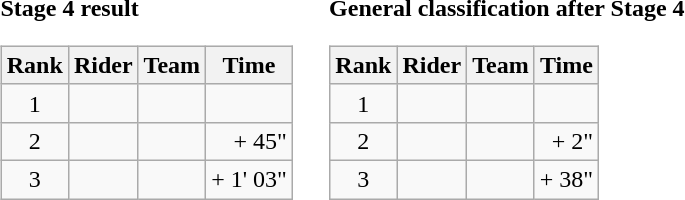<table>
<tr>
<td><strong>Stage 4 result</strong><br><table class="wikitable">
<tr>
<th scope="col">Rank</th>
<th scope="col">Rider</th>
<th scope="col">Team</th>
<th scope="col">Time</th>
</tr>
<tr>
<td style="text-align:center;">1</td>
<td></td>
<td></td>
<td style="text-align:right;"></td>
</tr>
<tr>
<td style="text-align:center;">2</td>
<td></td>
<td></td>
<td style="text-align:right;">+ 45"</td>
</tr>
<tr>
<td style="text-align:center;">3</td>
<td></td>
<td></td>
<td style="text-align:right;">+ 1' 03"</td>
</tr>
</table>
</td>
<td></td>
<td><strong>General classification after Stage 4</strong><br><table class="wikitable">
<tr>
<th scope="col">Rank</th>
<th scope="col">Rider</th>
<th scope="col">Team</th>
<th scope="col">Time</th>
</tr>
<tr>
<td style="text-align:center;">1</td>
<td></td>
<td></td>
<td style="text-align:right;"></td>
</tr>
<tr>
<td style="text-align:center;">2</td>
<td></td>
<td></td>
<td style="text-align:right;">+ 2"</td>
</tr>
<tr>
<td style="text-align:center;">3</td>
<td></td>
<td></td>
<td style="text-align:right;">+ 38"</td>
</tr>
</table>
</td>
</tr>
</table>
